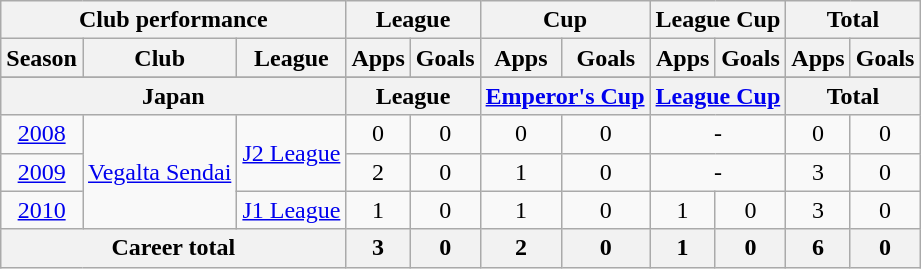<table class="wikitable" style="text-align:center">
<tr>
<th colspan=3>Club performance</th>
<th colspan=2>League</th>
<th colspan=2>Cup</th>
<th colspan=2>League Cup</th>
<th colspan=2>Total</th>
</tr>
<tr>
<th>Season</th>
<th>Club</th>
<th>League</th>
<th>Apps</th>
<th>Goals</th>
<th>Apps</th>
<th>Goals</th>
<th>Apps</th>
<th>Goals</th>
<th>Apps</th>
<th>Goals</th>
</tr>
<tr>
</tr>
<tr>
<th colspan=3>Japan</th>
<th colspan=2>League</th>
<th colspan=2><a href='#'>Emperor's Cup</a></th>
<th colspan=2><a href='#'>League Cup</a></th>
<th colspan=2>Total</th>
</tr>
<tr>
<td><a href='#'>2008</a></td>
<td rowspan="3"><a href='#'>Vegalta Sendai</a></td>
<td rowspan="2"><a href='#'>J2 League</a></td>
<td>0</td>
<td>0</td>
<td>0</td>
<td>0</td>
<td colspan="2">-</td>
<td>0</td>
<td>0</td>
</tr>
<tr>
<td><a href='#'>2009</a></td>
<td>2</td>
<td>0</td>
<td>1</td>
<td>0</td>
<td colspan="2">-</td>
<td>3</td>
<td>0</td>
</tr>
<tr>
<td><a href='#'>2010</a></td>
<td><a href='#'>J1 League</a></td>
<td>1</td>
<td>0</td>
<td>1</td>
<td>0</td>
<td>1</td>
<td>0</td>
<td>3</td>
<td>0</td>
</tr>
<tr>
<th colspan=3>Career total</th>
<th>3</th>
<th>0</th>
<th>2</th>
<th>0</th>
<th>1</th>
<th>0</th>
<th>6</th>
<th>0</th>
</tr>
</table>
